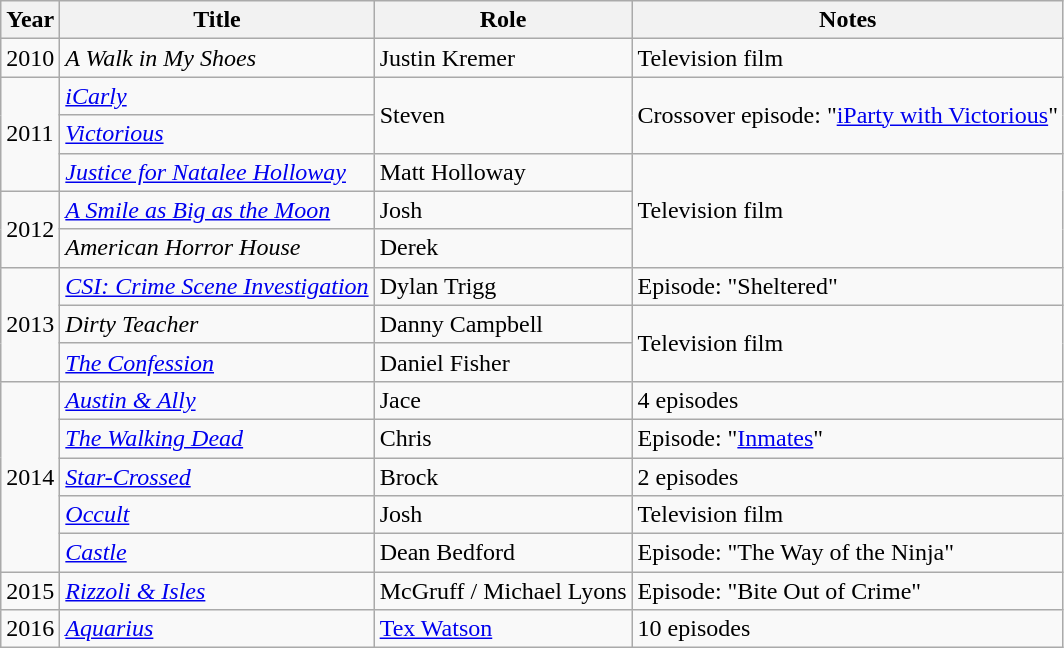<table class="wikitable sortable">
<tr>
<th>Year</th>
<th>Title</th>
<th>Role</th>
<th class="unsortable">Notes</th>
</tr>
<tr>
<td>2010</td>
<td><em>A Walk in My Shoes</em></td>
<td>Justin Kremer</td>
<td>Television film</td>
</tr>
<tr>
<td rowspan=3>2011</td>
<td><em><a href='#'>iCarly</a></em></td>
<td rowspan=2>Steven</td>
<td rowspan=2>Crossover episode: "<a href='#'>iParty with Victorious</a>"</td>
</tr>
<tr>
<td><em><a href='#'>Victorious</a></em></td>
</tr>
<tr>
<td><em><a href='#'>Justice for Natalee Holloway</a></em></td>
<td>Matt Holloway</td>
<td rowspan=3>Television film</td>
</tr>
<tr>
<td rowspan=2>2012</td>
<td><em><a href='#'>A Smile as Big as the Moon</a></em></td>
<td>Josh</td>
</tr>
<tr>
<td><em>American Horror House</em></td>
<td>Derek</td>
</tr>
<tr>
<td rowspan=3>2013</td>
<td style="white-space:nowrap;"><em><a href='#'>CSI: Crime Scene Investigation</a></em></td>
<td>Dylan Trigg</td>
<td>Episode: "Sheltered"</td>
</tr>
<tr>
<td><em>Dirty Teacher</em></td>
<td>Danny Campbell</td>
<td rowspan=2>Television film</td>
</tr>
<tr>
<td><em><a href='#'>The Confession</a></em></td>
<td>Daniel Fisher</td>
</tr>
<tr>
<td rowspan=5>2014</td>
<td><em><a href='#'>Austin & Ally</a></em></td>
<td>Jace</td>
<td>4 episodes</td>
</tr>
<tr>
<td><em><a href='#'>The Walking Dead</a></em></td>
<td>Chris</td>
<td>Episode: "<a href='#'>Inmates</a>"</td>
</tr>
<tr>
<td><em><a href='#'>Star-Crossed</a></em></td>
<td>Brock</td>
<td>2 episodes</td>
</tr>
<tr>
<td><em><a href='#'>Occult</a></em></td>
<td>Josh</td>
<td>Television film</td>
</tr>
<tr>
<td><em><a href='#'>Castle</a></em></td>
<td>Dean Bedford</td>
<td>Episode: "The Way of the Ninja"</td>
</tr>
<tr>
<td>2015</td>
<td><em><a href='#'>Rizzoli & Isles</a></em></td>
<td style="white-space:nowrap;">McGruff / Michael Lyons</td>
<td>Episode: "Bite Out of Crime"</td>
</tr>
<tr>
<td>2016</td>
<td><em><a href='#'>Aquarius</a></em></td>
<td style="white-space:nowrap;"><a href='#'>Tex Watson</a></td>
<td>10 episodes</td>
</tr>
</table>
